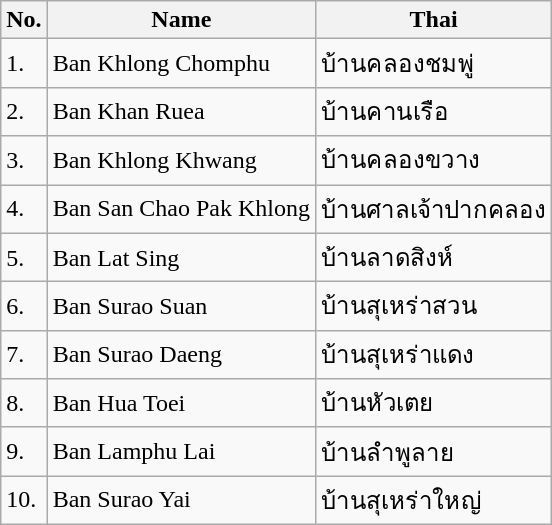<table class="wikitable sortable">
<tr>
<th>No.</th>
<th>Name</th>
<th>Thai</th>
</tr>
<tr>
<td>1.</td>
<td>Ban Khlong Chomphu</td>
<td>บ้านคลองชมพู่</td>
</tr>
<tr>
<td>2.</td>
<td>Ban Khan Ruea</td>
<td>บ้านคานเรือ</td>
</tr>
<tr>
<td>3.</td>
<td>Ban Khlong Khwang</td>
<td>บ้านคลองขวาง</td>
</tr>
<tr>
<td>4.</td>
<td>Ban San Chao Pak Khlong</td>
<td>บ้านศาลเจ้าปากคลอง</td>
</tr>
<tr>
<td>5.</td>
<td>Ban Lat Sing</td>
<td>บ้านลาดสิงห์</td>
</tr>
<tr>
<td>6.</td>
<td>Ban Surao Suan</td>
<td>บ้านสุเหร่าสวน</td>
</tr>
<tr>
<td>7.</td>
<td>Ban Surao Daeng</td>
<td>บ้านสุเหร่าแดง</td>
</tr>
<tr>
<td>8.</td>
<td>Ban Hua Toei</td>
<td>บ้านหัวเตย</td>
</tr>
<tr>
<td>9.</td>
<td>Ban Lamphu Lai</td>
<td>บ้านลำพูลาย</td>
</tr>
<tr>
<td>10.</td>
<td>Ban Surao Yai</td>
<td>บ้านสุเหร่าใหญ่</td>
</tr>
</table>
